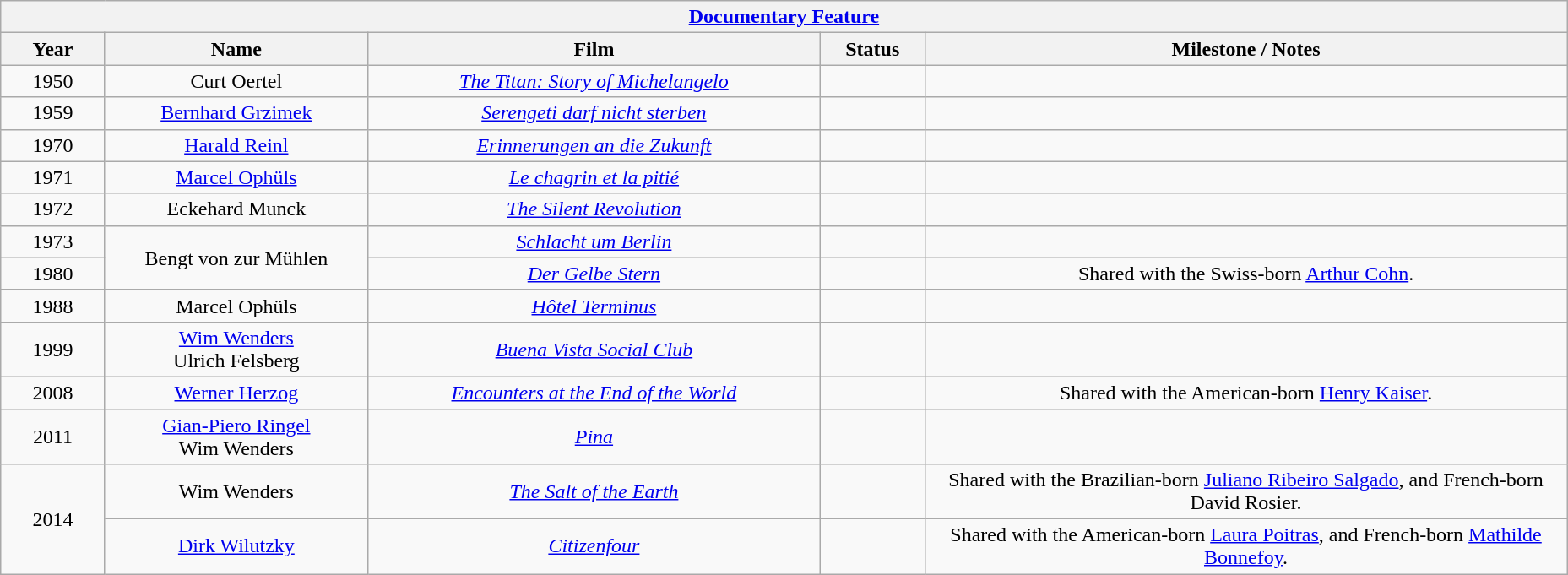<table class="wikitable" style="text-align: center">
<tr>
<th colspan=6 style="text-align:center;"><a href='#'>Documentary Feature</a></th>
</tr>
<tr>
<th style="width:075px;">Year</th>
<th style="width:200px;">Name</th>
<th style="width:350px;">Film</th>
<th style="width:075px;">Status</th>
<th style="width:500px;">Milestone / Notes</th>
</tr>
<tr>
<td style="text-align: center">1950</td>
<td>Curt Oertel</td>
<td><em><a href='#'>The Titan: Story of Michelangelo</a></em></td>
<td></td>
<td></td>
</tr>
<tr>
<td style="text-align: center">1959</td>
<td><a href='#'>Bernhard Grzimek</a></td>
<td><em><a href='#'>Serengeti darf nicht sterben</a></em></td>
<td></td>
<td></td>
</tr>
<tr>
<td style="text-align: center">1970</td>
<td><a href='#'>Harald Reinl</a></td>
<td><em><a href='#'>Erinnerungen an die Zukunft</a></em></td>
<td></td>
<td></td>
</tr>
<tr>
<td style="text-align: center">1971</td>
<td><a href='#'>Marcel Ophüls</a></td>
<td><em><a href='#'>Le chagrin et la pitié</a></em></td>
<td></td>
<td></td>
</tr>
<tr>
<td align=center>1972</td>
<td>Eckehard Munck</td>
<td><em><a href='#'>The Silent Revolution</a></em></td>
<td></td>
<td></td>
</tr>
<tr>
<td style="text-align: center">1973</td>
<td rowspan="2">Bengt von zur Mühlen</td>
<td><em><a href='#'>Schlacht um Berlin</a></em></td>
<td></td>
<td></td>
</tr>
<tr>
<td style="text-align: center">1980</td>
<td><em><a href='#'>Der Gelbe Stern</a></em></td>
<td></td>
<td>Shared with the Swiss-born <a href='#'>Arthur Cohn</a>.</td>
</tr>
<tr>
<td style="text-align: center">1988</td>
<td>Marcel Ophüls</td>
<td><em><a href='#'>Hôtel Terminus</a></em></td>
<td></td>
<td></td>
</tr>
<tr>
<td>1999</td>
<td><a href='#'>Wim Wenders</a><br>Ulrich Felsberg</td>
<td><em><a href='#'>Buena Vista Social Club</a></em></td>
<td></td>
<td></td>
</tr>
<tr>
<td style="text-align: center">2008</td>
<td><a href='#'>Werner Herzog</a></td>
<td><em><a href='#'>Encounters at the End of the World</a></em></td>
<td></td>
<td>Shared with the American-born <a href='#'>Henry Kaiser</a>.</td>
</tr>
<tr>
<td style="text-align: center">2011</td>
<td><a href='#'>Gian-Piero Ringel</a> <br> Wim Wenders</td>
<td><em><a href='#'>Pina</a></em></td>
<td></td>
<td></td>
</tr>
<tr>
<td style="text-align: center" rowspan="2">2014</td>
<td>Wim Wenders</td>
<td><em><a href='#'>The Salt of the Earth</a></em></td>
<td></td>
<td>Shared with the Brazilian-born <a href='#'>Juliano Ribeiro Salgado</a>, and French-born David Rosier.</td>
</tr>
<tr>
<td><a href='#'>Dirk Wilutzky</a></td>
<td><em><a href='#'>Citizenfour</a></em></td>
<td></td>
<td>Shared with the American-born <a href='#'>Laura Poitras</a>, and French-born <a href='#'>Mathilde Bonnefoy</a>.</td>
</tr>
</table>
